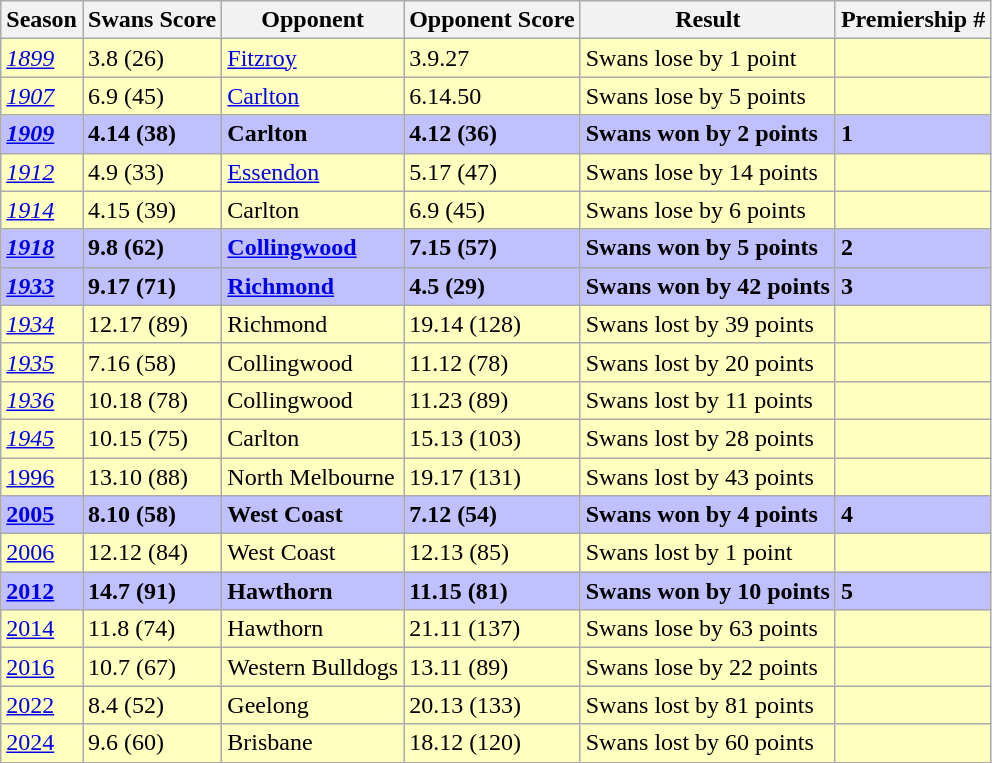<table class="wikitable sortable">
<tr>
<th>Season</th>
<th>Swans Score</th>
<th>Opponent</th>
<th>Opponent Score</th>
<th>Result</th>
<th>Premiership #</th>
</tr>
<tr style=background:#FFFFC0>
<td><a href='#'><em>1899</em></a></td>
<td>3.8 (26)</td>
<td><a href='#'>Fitzroy</a></td>
<td>3.9.27</td>
<td>Swans lose by 1 point</td>
<td></td>
</tr>
<tr style=background:#FFFFC0>
<td><a href='#'><em>1907</em></a></td>
<td>6.9 (45)</td>
<td><a href='#'>Carlton</a></td>
<td>6.14.50</td>
<td>Swans lose by 5 points</td>
<td></td>
</tr>
<tr style=background:#C0C0FF>
<td><a href='#'><strong><em>1909</em></strong></a></td>
<td><strong>4.14 (38)</strong></td>
<td><strong>Carlton</strong></td>
<td><strong>4.12 (36)</strong></td>
<td><strong>Swans won by 2 points</strong></td>
<td><strong>1</strong></td>
</tr>
<tr style=background:#FFFFC0>
<td><a href='#'><em>1912</em></a></td>
<td>4.9 (33)</td>
<td><a href='#'>Essendon</a></td>
<td>5.17 (47)</td>
<td>Swans lose by 14 points</td>
<td></td>
</tr>
<tr style=background:#FFFFC0>
<td><a href='#'><em>1914</em></a></td>
<td>4.15 (39)</td>
<td>Carlton</td>
<td>6.9 (45)</td>
<td>Swans lose by 6 points</td>
<td></td>
</tr>
<tr style=background:#C0C0FF>
<td><a href='#'><strong><em>1918</em></strong></a></td>
<td><strong>9.8 (62)</strong></td>
<td><a href='#'><strong>Collingwood</strong></a></td>
<td><strong>7.15 (57)</strong></td>
<td><strong>Swans won by 5 points</strong></td>
<td><strong>2</strong></td>
</tr>
<tr style=background:#C0C0FF>
<td><em><a href='#'><strong>1933</strong></a></em></td>
<td><strong>9.17 (71)</strong></td>
<td><a href='#'><strong>Richmond</strong></a></td>
<td><strong>4.5 (29)</strong></td>
<td><strong>Swans won by 42 points</strong></td>
<td><strong>3</strong></td>
</tr>
<tr style=background:#FFFFC0>
<td><em><a href='#'>1934</a></em></td>
<td>12.17 (89)</td>
<td>Richmond</td>
<td>19.14 (128)</td>
<td>Swans lost by 39 points</td>
<td></td>
</tr>
<tr style=background:#FFFFC0>
<td><em><a href='#'>1935</a></em></td>
<td>7.16 (58)</td>
<td>Collingwood</td>
<td>11.12 (78)</td>
<td>Swans lost by 20 points</td>
<td></td>
</tr>
<tr style=background:#FFFFC0>
<td><em><a href='#'>1936</a></em></td>
<td>10.18 (78)</td>
<td>Collingwood</td>
<td>11.23 (89)</td>
<td>Swans lost by 11 points</td>
<td></td>
</tr>
<tr style=background:#FFFFC0>
<td><em><a href='#'>1945</a></em></td>
<td>10.15 (75)</td>
<td>Carlton</td>
<td>15.13 (103)</td>
<td>Swans lost by 28 points</td>
<td></td>
</tr>
<tr style=background:#FFFFC0>
<td><a href='#'>1996</a></td>
<td>13.10 (88)</td>
<td>North Melbourne</td>
<td>19.17 (131)</td>
<td>Swans lost by 43 points</td>
<td></td>
</tr>
<tr style=background:#C0C0FF>
<td><a href='#'><strong>2005</strong></a></td>
<td><strong>8.10 (58)</strong></td>
<td><strong>West Coast</strong></td>
<td><strong>7.12 (54)</strong></td>
<td><strong>Swans won by 4 points</strong></td>
<td><strong>4</strong></td>
</tr>
<tr style=background:#FFFFC0>
<td><a href='#'>2006</a></td>
<td>12.12 (84)</td>
<td>West Coast</td>
<td>12.13 (85)</td>
<td>Swans lost by 1 point</td>
<td></td>
</tr>
<tr style=background:#C0C0FF>
<td><a href='#'><strong>2012</strong></a></td>
<td><strong>14.7 (91)</strong></td>
<td><strong>Hawthorn</strong></td>
<td><strong>11.15 (81)</strong></td>
<td><strong>Swans won by 10 points</strong></td>
<td><strong>5</strong></td>
</tr>
<tr style=background:#FFFFC0>
<td><a href='#'>2014</a></td>
<td>11.8 (74)</td>
<td>Hawthorn</td>
<td>21.11 (137)</td>
<td>Swans lose by 63 points</td>
<td></td>
</tr>
<tr style=background:#FFFFC0>
<td><a href='#'>2016</a></td>
<td>10.7 (67)</td>
<td>Western Bulldogs</td>
<td>13.11 (89)</td>
<td>Swans lose by 22 points</td>
<td></td>
</tr>
<tr style=background:#FFFFC0>
<td><a href='#'>2022</a></td>
<td>8.4 (52)</td>
<td>Geelong</td>
<td>20.13 (133)</td>
<td>Swans lost by 81 points</td>
<td></td>
</tr>
<tr style=background:#FFFFC0>
<td><a href='#'>2024</a></td>
<td>9.6 (60)</td>
<td>Brisbane</td>
<td>18.12 (120)</td>
<td>Swans lost by 60 points</td>
<td></td>
</tr>
</table>
